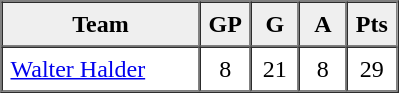<table border=1 cellpadding=5 cellspacing=0>
<tr>
<th bgcolor="#efefef" width="120">Team</th>
<th bgcolor="#efefef" width="20">GP</th>
<th bgcolor="#efefef" width="20">G</th>
<th bgcolor="#efefef" width="20">A</th>
<th bgcolor="#efefef" width="20">Pts</th>
</tr>
<tr align=center>
<td align=left> <a href='#'>Walter Halder</a></td>
<td>8</td>
<td>21</td>
<td>8</td>
<td>29</td>
</tr>
</table>
